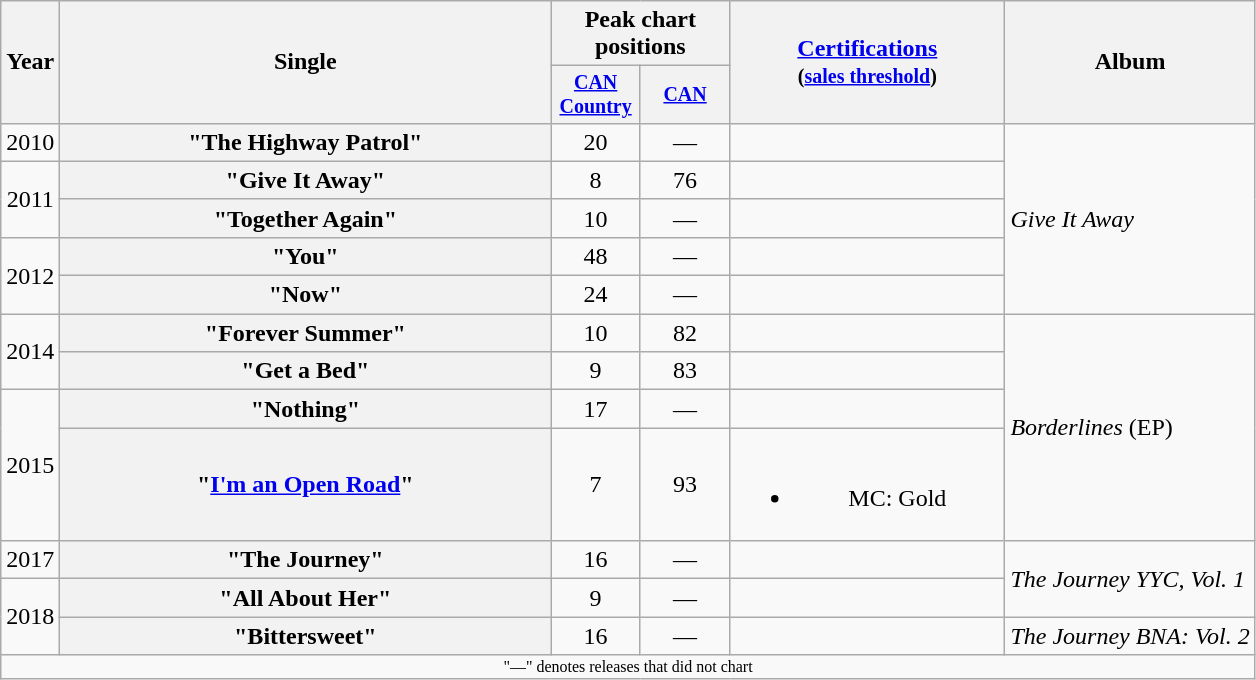<table class="wikitable plainrowheaders" style="text-align:center;">
<tr>
<th rowspan="2">Year</th>
<th rowspan="2" style="width:20em;">Single</th>
<th colspan="2">Peak chart<br>positions</th>
<th rowspan="2" style="width:11em;"><a href='#'>Certifications</a><br><small>(<a href='#'>sales threshold</a>)</small></th>
<th rowspan="2">Album</th>
</tr>
<tr style="font-size:smaller;">
<th style="width:4em;"><a href='#'>CAN Country</a><br></th>
<th style="width:4em;"><a href='#'>CAN</a><br></th>
</tr>
<tr>
<td>2010</td>
<th scope="row">"The Highway Patrol"</th>
<td>20</td>
<td>—</td>
<td></td>
<td align="left" rowspan="5"><em>Give It Away</em></td>
</tr>
<tr>
<td rowspan="2">2011</td>
<th scope="row">"Give It Away"</th>
<td>8</td>
<td>76</td>
<td></td>
</tr>
<tr>
<th scope="row">"Together Again"</th>
<td>10</td>
<td>—</td>
<td></td>
</tr>
<tr>
<td rowspan="2">2012</td>
<th scope="row">"You"</th>
<td>48</td>
<td>—</td>
<td></td>
</tr>
<tr>
<th scope="row">"Now"</th>
<td>24</td>
<td>—</td>
<td></td>
</tr>
<tr>
<td rowspan="2">2014</td>
<th scope="row">"Forever Summer"</th>
<td>10</td>
<td>82</td>
<td></td>
<td align="left" rowspan="4"><em>Borderlines</em> (EP)</td>
</tr>
<tr>
<th scope="row">"Get a Bed"</th>
<td>9</td>
<td>83</td>
<td></td>
</tr>
<tr>
<td rowspan="2">2015</td>
<th scope="row">"Nothing"</th>
<td>17</td>
<td>—</td>
<td></td>
</tr>
<tr>
<th scope="row">"<a href='#'>I'm an Open Road</a>"<br></th>
<td>7</td>
<td>93</td>
<td><br><ul><li>MC: Gold</li></ul></td>
</tr>
<tr>
<td>2017</td>
<th scope="row">"The Journey"</th>
<td>16</td>
<td>—</td>
<td></td>
<td rowspan="2" align="left"><em>The Journey YYC, Vol. 1</em></td>
</tr>
<tr>
<td rowspan="2">2018</td>
<th scope="row">"All About Her"</th>
<td>9</td>
<td>—</td>
<td></td>
</tr>
<tr>
<th scope="row">"Bittersweet"<br></th>
<td>16</td>
<td>—</td>
<td></td>
<td align="left"><em>The Journey BNA: Vol. 2</em></td>
</tr>
<tr>
<td colspan="6" style="font-size:8pt">"—" denotes releases that did not chart</td>
</tr>
</table>
